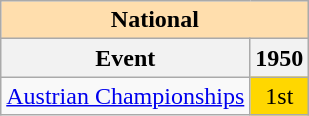<table class="wikitable" style="text-align:center">
<tr>
<th style="background-color: #ffdead; " colspan=2 align=center>National</th>
</tr>
<tr>
<th>Event</th>
<th>1950</th>
</tr>
<tr>
<td align=left><a href='#'>Austrian Championships</a></td>
<td bgcolor=gold>1st</td>
</tr>
</table>
